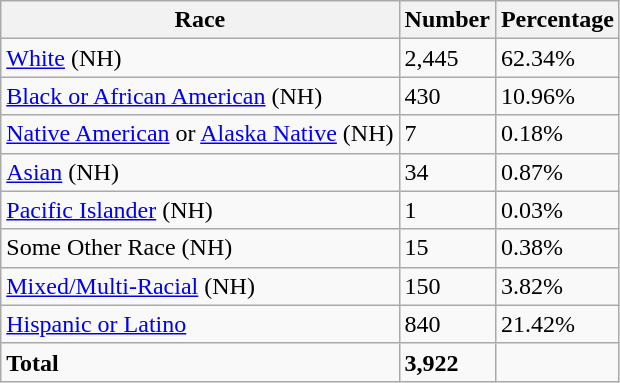<table class="wikitable">
<tr>
<th>Race</th>
<th>Number</th>
<th>Percentage</th>
</tr>
<tr>
<td><a href='#'>White</a> (NH)</td>
<td>2,445</td>
<td>62.34%</td>
</tr>
<tr>
<td><a href='#'>Black or African American</a> (NH)</td>
<td>430</td>
<td>10.96%</td>
</tr>
<tr>
<td><a href='#'>Native American</a> or <a href='#'>Alaska Native</a> (NH)</td>
<td>7</td>
<td>0.18%</td>
</tr>
<tr>
<td><a href='#'>Asian</a> (NH)</td>
<td>34</td>
<td>0.87%</td>
</tr>
<tr>
<td><a href='#'>Pacific Islander</a> (NH)</td>
<td>1</td>
<td>0.03%</td>
</tr>
<tr>
<td>Some Other Race (NH)</td>
<td>15</td>
<td>0.38%</td>
</tr>
<tr>
<td><a href='#'>Mixed/Multi-Racial</a> (NH)</td>
<td>150</td>
<td>3.82%</td>
</tr>
<tr>
<td><a href='#'>Hispanic or Latino</a></td>
<td>840</td>
<td>21.42%</td>
</tr>
<tr>
<td><strong>Total</strong></td>
<td><strong>3,922</strong></td>
<td></td>
</tr>
</table>
